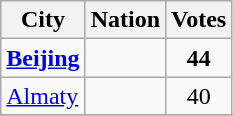<table class="wikitable">
<tr>
<th>City</th>
<th>Nation</th>
<th>Votes</th>
</tr>
<tr>
<td><strong><a href='#'>Beijing</a></strong></td>
<td><strong></strong></td>
<td align=center><strong>44</strong></td>
</tr>
<tr>
<td><a href='#'>Almaty</a></td>
<td></td>
<td align=center>40</td>
</tr>
<tr>
</tr>
</table>
